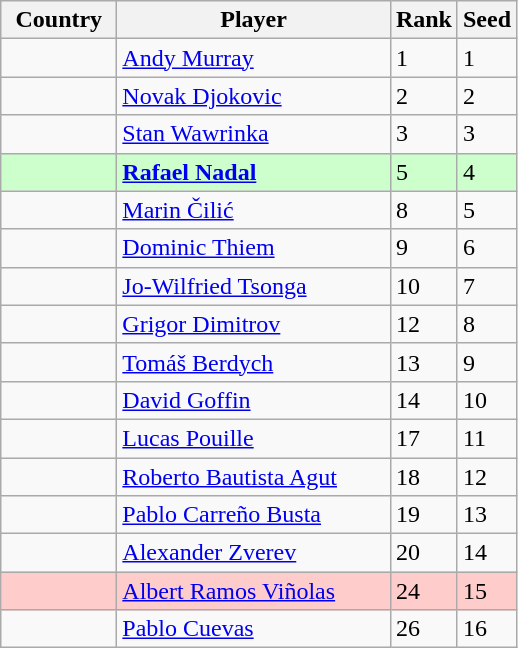<table class=wikitable>
<tr>
<th width=70>Country</th>
<th width=175>Player</th>
<th>Rank</th>
<th>Seed</th>
</tr>
<tr>
<td></td>
<td><a href='#'>Andy Murray</a></td>
<td>1</td>
<td>1</td>
</tr>
<tr>
<td></td>
<td><a href='#'>Novak Djokovic</a></td>
<td>2</td>
<td>2</td>
</tr>
<tr>
<td></td>
<td><a href='#'>Stan Wawrinka</a></td>
<td>3</td>
<td>3</td>
</tr>
<tr style="background:#cfc;">
<td></td>
<td><strong><a href='#'>Rafael Nadal</a></strong></td>
<td>5</td>
<td>4</td>
</tr>
<tr>
<td></td>
<td><a href='#'>Marin Čilić</a></td>
<td>8</td>
<td>5</td>
</tr>
<tr>
<td></td>
<td><a href='#'>Dominic Thiem</a></td>
<td>9</td>
<td>6</td>
</tr>
<tr>
<td></td>
<td><a href='#'>Jo-Wilfried Tsonga</a></td>
<td>10</td>
<td>7</td>
</tr>
<tr>
<td></td>
<td><a href='#'>Grigor Dimitrov</a></td>
<td>12</td>
<td>8</td>
</tr>
<tr>
<td></td>
<td><a href='#'>Tomáš Berdych</a></td>
<td>13</td>
<td>9</td>
</tr>
<tr>
<td></td>
<td><a href='#'>David Goffin</a></td>
<td>14</td>
<td>10</td>
</tr>
<tr>
<td></td>
<td><a href='#'>Lucas Pouille</a></td>
<td>17</td>
<td>11</td>
</tr>
<tr>
<td></td>
<td><a href='#'>Roberto Bautista Agut</a></td>
<td>18</td>
<td>12</td>
</tr>
<tr>
<td></td>
<td><a href='#'>Pablo Carreño Busta</a></td>
<td>19</td>
<td>13</td>
</tr>
<tr>
<td></td>
<td><a href='#'>Alexander Zverev</a></td>
<td>20</td>
<td>14</td>
</tr>
<tr style="background:#fcc;">
<td></td>
<td><a href='#'>Albert Ramos Viñolas</a></td>
<td>24</td>
<td>15</td>
</tr>
<tr>
<td></td>
<td><a href='#'>Pablo Cuevas</a></td>
<td>26</td>
<td>16</td>
</tr>
</table>
